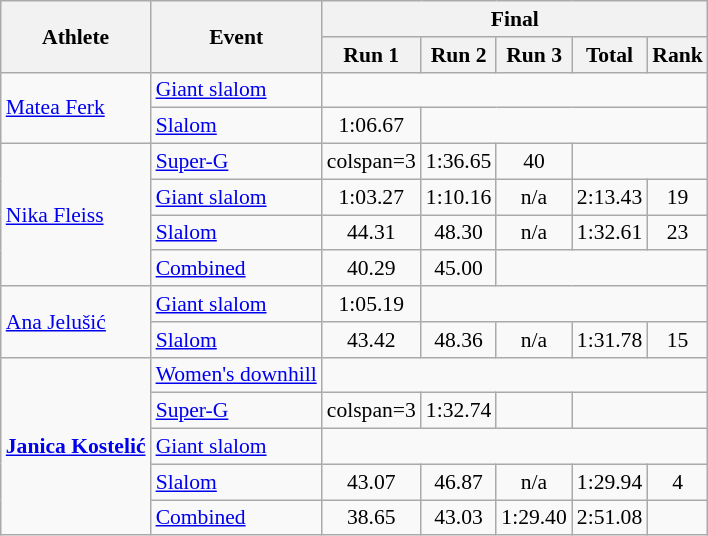<table class="wikitable" style="font-size:90%">
<tr>
<th rowspan="2">Athlete</th>
<th rowspan="2">Event</th>
<th colspan="5">Final</th>
</tr>
<tr>
<th>Run 1</th>
<th>Run 2</th>
<th>Run 3</th>
<th>Total</th>
<th>Rank</th>
</tr>
<tr>
<td rowspan=2><a href='#'>Matea Ferk</a></td>
<td><a href='#'>Giant slalom</a></td>
<td colspan=5 align="center"></td>
</tr>
<tr>
<td><a href='#'>Slalom</a></td>
<td align="center">1:06.67</td>
<td colspan=4 align="center"></td>
</tr>
<tr>
<td rowspan=4><a href='#'>Nika Fleiss</a></td>
<td><a href='#'>Super-G</a></td>
<td>colspan=3 </td>
<td align="center">1:36.65</td>
<td align="center">40</td>
</tr>
<tr>
<td><a href='#'>Giant slalom</a></td>
<td align="center">1:03.27</td>
<td align="center">1:10.16</td>
<td align="center">n/a</td>
<td align="center">2:13.43</td>
<td align="center">19</td>
</tr>
<tr>
<td><a href='#'>Slalom</a></td>
<td align="center">44.31</td>
<td align="center">48.30</td>
<td align="center">n/a</td>
<td align="center">1:32.61</td>
<td align="center">23</td>
</tr>
<tr>
<td><a href='#'>Combined</a></td>
<td align="center">40.29</td>
<td align="center">45.00</td>
<td colspan=3 align="center"></td>
</tr>
<tr>
<td rowspan=2><a href='#'>Ana Jelušić</a></td>
<td><a href='#'>Giant slalom</a></td>
<td align="center">1:05.19</td>
<td colspan=4 align="center"></td>
</tr>
<tr>
<td><a href='#'>Slalom</a></td>
<td align="center">43.42</td>
<td align="center">48.36</td>
<td align="center">n/a</td>
<td align="center">1:31.78</td>
<td align="center">15</td>
</tr>
<tr>
<td rowspan=5><strong><a href='#'>Janica Kostelić</a></strong></td>
<td><a href='#'>Women's downhill</a></td>
<td colspan=5 align="center"></td>
</tr>
<tr>
<td><a href='#'>Super-G</a></td>
<td>colspan=3 </td>
<td align="center">1:32.74</td>
<td align="center"></td>
</tr>
<tr>
<td><a href='#'>Giant slalom</a></td>
<td colspan=5 align="center"></td>
</tr>
<tr>
<td><a href='#'>Slalom</a></td>
<td align="center">43.07</td>
<td align="center">46.87</td>
<td align="center">n/a</td>
<td align="center">1:29.94</td>
<td align="center">4</td>
</tr>
<tr>
<td><a href='#'>Combined</a></td>
<td align="center">38.65</td>
<td align="center">43.03</td>
<td align="center">1:29.40</td>
<td align="center">2:51.08</td>
<td align="center"></td>
</tr>
</table>
